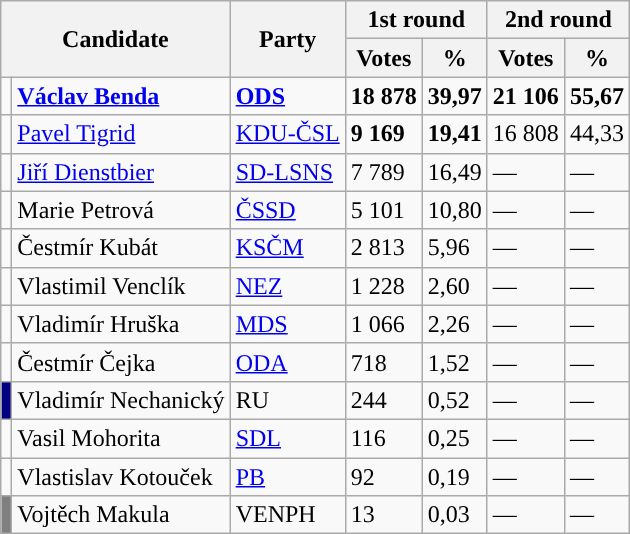<table class="wikitable sortable">
<tr>
<th colspan="2" rowspan="2">Candidate</th>
<th rowspan="2">Party</th>
<th colspan="2">1st round</th>
<th colspan="2">2nd round</th>
</tr>
<tr>
<th>Votes</th>
<th>%</th>
<th>Votes</th>
<th>%</th>
</tr>
<tr>
<td style="background-color:"></td>
<td><strong><a href='#'>Václav Benda</a></strong></td>
<td><a href='#'><strong>ODS</strong></a></td>
<td><strong>18 878</strong></td>
<td><strong>39,97</strong></td>
<td><strong>21 106</strong></td>
<td><strong>55,67</strong></td>
</tr>
<tr>
<td style="background-color:"></td>
<td><a href='#'>Pavel Tigrid</a></td>
<td><a href='#'>KDU-ČSL</a></td>
<td><strong>9 169</strong></td>
<td><strong>19,41</strong></td>
<td>16 808</td>
<td>44,33</td>
</tr>
<tr>
<td style="background-color:"></td>
<td><a href='#'>Jiří Dienstbier</a></td>
<td><a href='#'>SD-LSNS</a></td>
<td>7 789</td>
<td>16,49</td>
<td>—</td>
<td>—</td>
</tr>
<tr>
<td style="background-color:"></td>
<td>Marie Petrová</td>
<td><a href='#'>ČSSD</a></td>
<td>5 101</td>
<td>10,80</td>
<td>—</td>
<td>—</td>
</tr>
<tr>
<td style="background-color:"></td>
<td>Čestmír Kubát</td>
<td><a href='#'>KSČM</a></td>
<td>2 813</td>
<td>5,96</td>
<td>—</td>
<td>—</td>
</tr>
<tr>
<td style="background-color:"></td>
<td>Vlastimil Venclík</td>
<td><a href='#'>NEZ</a></td>
<td>1 228</td>
<td>2,60</td>
<td>—</td>
<td>—</td>
</tr>
<tr>
<td style="background-color:"></td>
<td>Vladimír Hruška</td>
<td><a href='#'>MDS</a></td>
<td>1 066</td>
<td>2,26</td>
<td>—</td>
<td>—</td>
</tr>
<tr>
<td style="background-color:"></td>
<td>Čestmír Čejka</td>
<td><a href='#'>ODA</a></td>
<td>718</td>
<td>1,52</td>
<td>—</td>
<td>—</td>
</tr>
<tr>
<td style="background-color:navy"></td>
<td>Vladimír Nechanický</td>
<td>RU</td>
<td>244</td>
<td>0,52</td>
<td>—</td>
<td>—</td>
</tr>
<tr>
<td style="background-color:"></td>
<td>Vasil Mohorita</td>
<td><a href='#'>SDL</a></td>
<td>116</td>
<td>0,25</td>
<td>—</td>
<td>—</td>
</tr>
<tr>
<td style="background-color:"></td>
<td>Vlastislav Kotouček</td>
<td><a href='#'>PB</a></td>
<td>92</td>
<td>0,19</td>
<td>—</td>
<td>—</td>
</tr>
<tr>
<td style="background-color:grey"></td>
<td>Vojtěch Makula</td>
<td>VENPH</td>
<td>13</td>
<td>0,03</td>
<td>—</td>
<td>—</td>
</tr>
</table>
